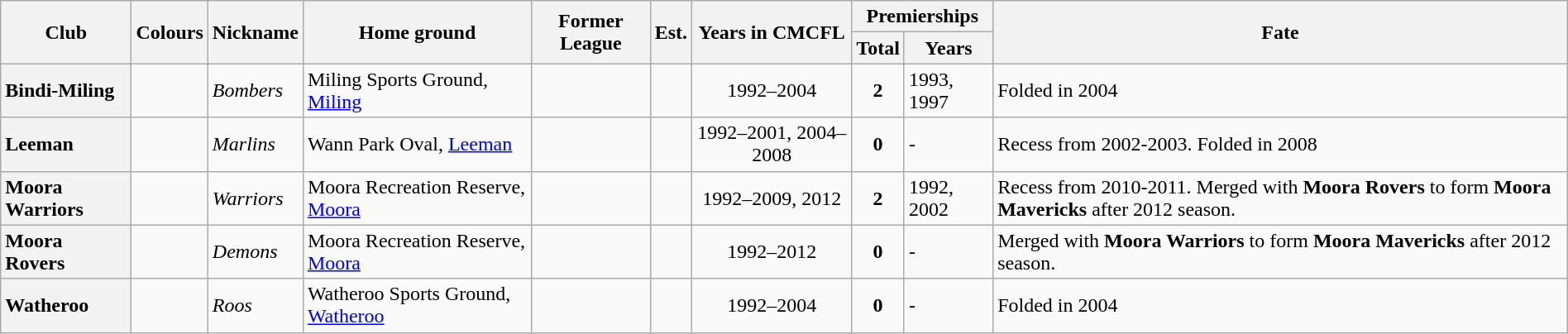<table class="wikitable sortable" style="text-align:center; width:100%">
<tr>
<th rowspan="2">Club</th>
<th rowspan="2">Colours</th>
<th rowspan="2">Nickname</th>
<th rowspan="2">Home ground</th>
<th rowspan="2">Former League</th>
<th rowspan="2">Est.</th>
<th rowspan="2">Years in CMCFL</th>
<th colspan="2">Premierships</th>
<th rowspan="2">Fate</th>
</tr>
<tr>
<th>Total</th>
<th>Years</th>
</tr>
<tr>
<th style="text-align:left">Bindi-Miling</th>
<td></td>
<td align="left"><em>Bombers</em></td>
<td align="left">Miling Sports Ground, <a href='#'>Miling</a></td>
<td></td>
<td></td>
<td>1992–2004</td>
<td><strong>2</strong></td>
<td align="left">1993, 1997</td>
<td align="left">Folded in 2004</td>
</tr>
<tr>
<th style="text-align:left">Leeman</th>
<td></td>
<td align="left"><em>Marlins</em></td>
<td align="left">Wann Park Oval, <a href='#'>Leeman</a></td>
<td></td>
<td></td>
<td>1992–2001, 2004–2008</td>
<td><strong>0</strong></td>
<td align="left">-</td>
<td align="left">Recess from 2002-2003. Folded in 2008</td>
</tr>
<tr>
<th style="text-align:left">Moora Warriors</th>
<td></td>
<td align="left"><em>Warriors</em></td>
<td align="left">Moora Recreation Reserve, <a href='#'>Moora</a></td>
<td></td>
<td></td>
<td>1992–2009, 2012</td>
<td><strong>2</strong></td>
<td align="left">1992, 2002</td>
<td align="left">Recess from 2010-2011. Merged with <strong>Moora Rovers</strong> to form <strong>Moora Mavericks</strong> after 2012 season.</td>
</tr>
<tr>
<th style="text-align:left">Moora Rovers</th>
<td></td>
<td align="left"><em>Demons</em></td>
<td align="left">Moora Recreation Reserve, <a href='#'>Moora</a></td>
<td></td>
<td></td>
<td>1992–2012</td>
<td><strong>0</strong></td>
<td align="left">-</td>
<td align="left">Merged with <strong>Moora Warriors</strong> to form <strong>Moora Mavericks</strong> after 2012 season.</td>
</tr>
<tr>
<th style="text-align:left">Watheroo</th>
<td></td>
<td align="left"><em>Roos</em></td>
<td align="left">Watheroo Sports Ground, <a href='#'>Watheroo</a></td>
<td></td>
<td></td>
<td>1992–2004</td>
<td><strong>0</strong></td>
<td align="left">-</td>
<td align="left">Folded in 2004</td>
</tr>
</table>
